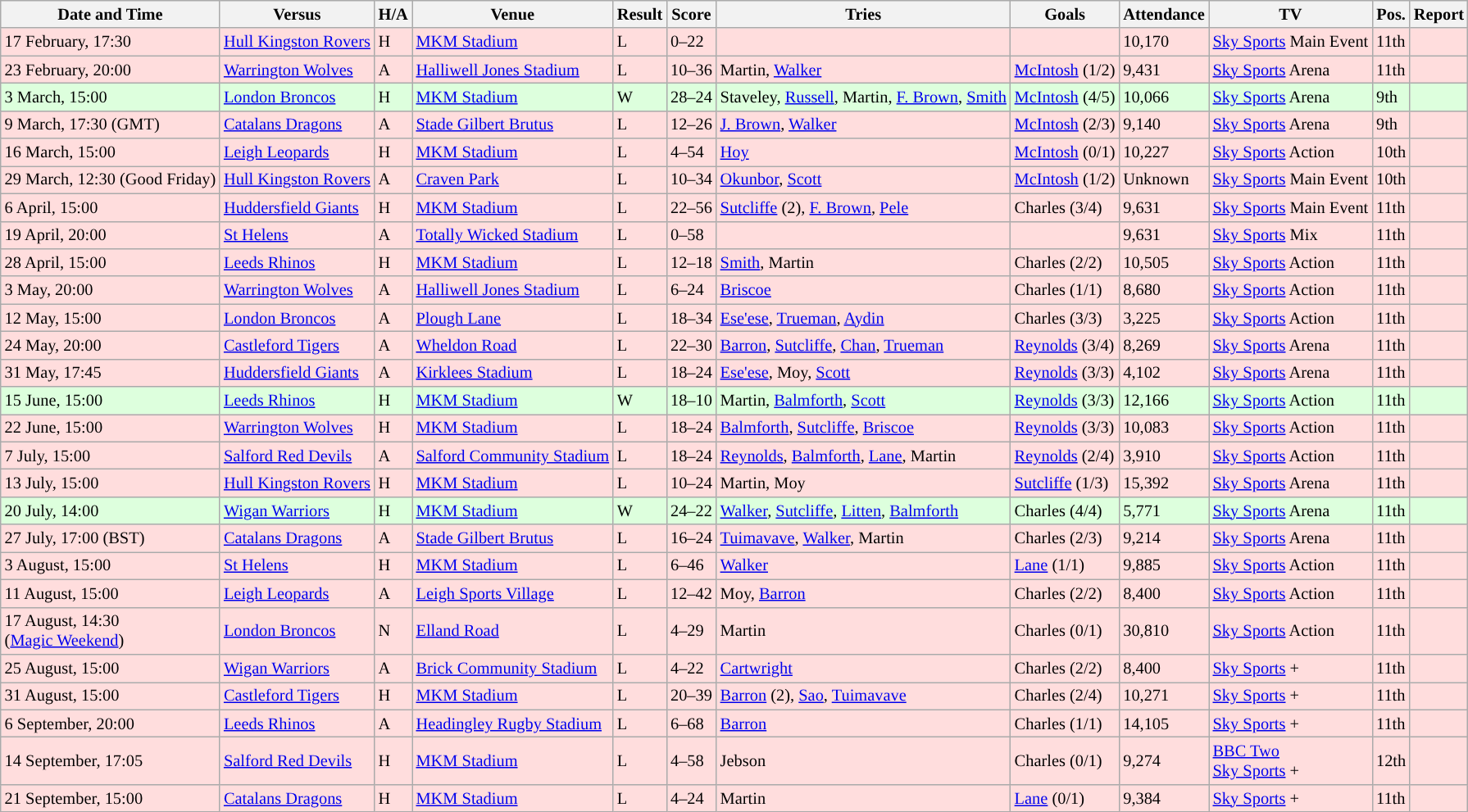<table class="wikitable" style="font-size:85%;">
<tr>
<th>Date and Time</th>
<th>Versus</th>
<th>H/A</th>
<th>Venue</th>
<th>Result</th>
<th>Score</th>
<th>Tries</th>
<th>Goals</th>
<th>Attendance</th>
<th>TV</th>
<th>Pos.</th>
<th>Report</th>
</tr>
<tr style="background:#ffdddd">
<td>17 February, 17:30</td>
<td> <a href='#'>Hull Kingston Rovers</a></td>
<td>H</td>
<td><a href='#'>MKM Stadium</a></td>
<td>L</td>
<td>0–22</td>
<td></td>
<td></td>
<td>10,170</td>
<td><a href='#'>Sky Sports</a> Main Event</td>
<td>11th</td>
<td></td>
</tr>
<tr style="background:#ffdddd">
<td>23 February, 20:00</td>
<td> <a href='#'>Warrington Wolves</a></td>
<td>A</td>
<td><a href='#'>Halliwell Jones Stadium</a></td>
<td>L</td>
<td>10–36</td>
<td>Martin, <a href='#'>Walker</a></td>
<td><a href='#'>McIntosh</a> (1/2)</td>
<td>9,431</td>
<td><a href='#'>Sky Sports</a> Arena</td>
<td>11th</td>
<td></td>
</tr>
<tr style="background:#ddffdd">
<td>3 March, 15:00</td>
<td> <a href='#'>London Broncos</a></td>
<td>H</td>
<td><a href='#'>MKM Stadium</a></td>
<td>W</td>
<td>28–24</td>
<td>Staveley, <a href='#'>Russell</a>, Martin, <a href='#'>F. Brown</a>, <a href='#'>Smith</a></td>
<td><a href='#'>McIntosh</a> (4/5)</td>
<td>10,066</td>
<td><a href='#'>Sky Sports</a> Arena</td>
<td>9th</td>
<td></td>
</tr>
<tr style="background:#ffdddd">
<td>9 March, 17:30 (GMT)</td>
<td> <a href='#'>Catalans Dragons</a></td>
<td>A</td>
<td><a href='#'>Stade Gilbert Brutus</a></td>
<td>L</td>
<td>12–26</td>
<td><a href='#'>J. Brown</a>, <a href='#'>Walker</a></td>
<td><a href='#'>McIntosh</a> (2/3)</td>
<td>9,140</td>
<td><a href='#'>Sky Sports</a> Arena</td>
<td>9th</td>
<td></td>
</tr>
<tr style="background:#ffdddd">
<td>16 March, 15:00</td>
<td> <a href='#'>Leigh Leopards</a></td>
<td>H</td>
<td><a href='#'>MKM Stadium</a></td>
<td>L</td>
<td>4–54</td>
<td><a href='#'>Hoy</a></td>
<td><a href='#'>McIntosh</a> (0/1)</td>
<td>10,227</td>
<td><a href='#'>Sky Sports</a> Action</td>
<td>10th</td>
<td></td>
</tr>
<tr style="background:#ffdddd">
<td>29 March, 12:30 (Good Friday)</td>
<td> <a href='#'>Hull Kingston Rovers</a></td>
<td>A</td>
<td><a href='#'>Craven Park</a></td>
<td>L</td>
<td>10–34</td>
<td><a href='#'>Okunbor</a>, <a href='#'>Scott</a></td>
<td><a href='#'>McIntosh</a> (1/2)</td>
<td>Unknown</td>
<td><a href='#'>Sky Sports</a> Main Event</td>
<td>10th</td>
<td></td>
</tr>
<tr style="background:#ffdddd">
<td>6 April, 15:00</td>
<td> <a href='#'>Huddersfield Giants</a></td>
<td>H</td>
<td><a href='#'>MKM Stadium</a></td>
<td>L</td>
<td>22–56</td>
<td><a href='#'>Sutcliffe</a> (2), <a href='#'>F. Brown</a>, <a href='#'>Pele</a></td>
<td>Charles (3/4)</td>
<td>9,631</td>
<td><a href='#'>Sky Sports</a> Main Event</td>
<td>11th</td>
<td></td>
</tr>
<tr style="background:#ffdddd">
<td>19 April, 20:00</td>
<td> <a href='#'>St Helens</a></td>
<td>A</td>
<td><a href='#'>Totally Wicked Stadium</a></td>
<td>L</td>
<td>0–58</td>
<td></td>
<td></td>
<td>9,631</td>
<td><a href='#'>Sky Sports</a> Mix</td>
<td>11th</td>
<td></td>
</tr>
<tr style="background:#ffdddd">
<td>28 April, 15:00</td>
<td> <a href='#'>Leeds Rhinos</a></td>
<td>H</td>
<td><a href='#'>MKM Stadium</a></td>
<td>L</td>
<td>12–18</td>
<td><a href='#'>Smith</a>, Martin</td>
<td>Charles (2/2)</td>
<td>10,505</td>
<td><a href='#'>Sky Sports</a> Action</td>
<td>11th</td>
<td></td>
</tr>
<tr style="background:#ffdddd">
<td>3 May, 20:00</td>
<td> <a href='#'>Warrington Wolves</a></td>
<td>A</td>
<td><a href='#'>Halliwell Jones Stadium</a></td>
<td>L</td>
<td>6–24</td>
<td><a href='#'>Briscoe</a></td>
<td>Charles (1/1)</td>
<td>8,680</td>
<td><a href='#'>Sky Sports</a> Action</td>
<td>11th</td>
<td></td>
</tr>
<tr style="background:#ffdddd">
<td>12 May, 15:00</td>
<td> <a href='#'>London Broncos</a></td>
<td>A</td>
<td><a href='#'>Plough Lane</a></td>
<td>L</td>
<td>18–34</td>
<td><a href='#'>Ese'ese</a>, <a href='#'>Trueman</a>, <a href='#'>Aydin</a></td>
<td>Charles (3/3)</td>
<td>3,225</td>
<td><a href='#'>Sky Sports</a> Action</td>
<td>11th</td>
<td></td>
</tr>
<tr style="background:#ffdddd">
<td>24 May, 20:00</td>
<td> <a href='#'>Castleford Tigers</a></td>
<td>A</td>
<td><a href='#'>Wheldon Road</a></td>
<td>L</td>
<td>22–30</td>
<td><a href='#'>Barron</a>, <a href='#'>Sutcliffe</a>, <a href='#'>Chan</a>, <a href='#'>Trueman</a></td>
<td><a href='#'>Reynolds</a> (3/4)</td>
<td>8,269</td>
<td><a href='#'>Sky Sports</a> Arena</td>
<td>11th</td>
<td></td>
</tr>
<tr style="background:#ffdddd">
<td>31 May, 17:45</td>
<td> <a href='#'>Huddersfield Giants</a></td>
<td>A</td>
<td><a href='#'>Kirklees Stadium</a></td>
<td>L</td>
<td>18–24</td>
<td><a href='#'>Ese'ese</a>, Moy, <a href='#'>Scott</a></td>
<td><a href='#'>Reynolds</a> (3/3)</td>
<td>4,102</td>
<td><a href='#'>Sky Sports</a> Arena</td>
<td>11th</td>
<td></td>
</tr>
<tr style="background:#ddffdd">
<td>15 June, 15:00</td>
<td> <a href='#'>Leeds Rhinos</a></td>
<td>H</td>
<td><a href='#'>MKM Stadium</a></td>
<td>W</td>
<td>18–10</td>
<td>Martin, <a href='#'>Balmforth</a>, <a href='#'>Scott</a></td>
<td><a href='#'>Reynolds</a> (3/3)</td>
<td>12,166</td>
<td><a href='#'>Sky Sports</a> Action</td>
<td>11th</td>
<td></td>
</tr>
<tr style="background:#ffdddd">
<td>22 June, 15:00</td>
<td> <a href='#'>Warrington Wolves</a></td>
<td>H</td>
<td><a href='#'>MKM Stadium</a></td>
<td>L</td>
<td>18–24</td>
<td><a href='#'>Balmforth</a>, <a href='#'>Sutcliffe</a>, <a href='#'>Briscoe</a></td>
<td><a href='#'>Reynolds</a> (3/3)</td>
<td>10,083</td>
<td><a href='#'>Sky Sports</a> Action</td>
<td>11th</td>
<td></td>
</tr>
<tr style="background:#ffdddd">
<td>7 July, 15:00</td>
<td> <a href='#'>Salford Red Devils</a></td>
<td>A</td>
<td><a href='#'>Salford Community Stadium</a></td>
<td>L</td>
<td>18–24</td>
<td><a href='#'>Reynolds</a>, <a href='#'>Balmforth</a>, <a href='#'>Lane</a>, Martin</td>
<td><a href='#'>Reynolds</a> (2/4)</td>
<td>3,910</td>
<td><a href='#'>Sky Sports</a> Action</td>
<td>11th</td>
<td></td>
</tr>
<tr style="background:#ffdddd">
<td>13 July, 15:00</td>
<td> <a href='#'>Hull Kingston Rovers</a></td>
<td>H</td>
<td><a href='#'>MKM Stadium</a></td>
<td>L</td>
<td>10–24</td>
<td>Martin, Moy</td>
<td><a href='#'>Sutcliffe</a> (1/3)</td>
<td>15,392</td>
<td><a href='#'>Sky Sports</a> Arena</td>
<td>11th</td>
<td></td>
</tr>
<tr style="background:#ddffdd">
<td>20 July, 14:00</td>
<td> <a href='#'>Wigan Warriors</a></td>
<td>H</td>
<td><a href='#'>MKM Stadium</a></td>
<td>W</td>
<td>24–22</td>
<td><a href='#'>Walker</a>, <a href='#'>Sutcliffe</a>, <a href='#'>Litten</a>, <a href='#'>Balmforth</a></td>
<td>Charles (4/4)</td>
<td>5,771</td>
<td><a href='#'>Sky Sports</a> Arena</td>
<td>11th</td>
<td></td>
</tr>
<tr style="background:#ffdddd">
<td>27 July, 17:00 (BST)</td>
<td> <a href='#'>Catalans Dragons</a></td>
<td>A</td>
<td><a href='#'>Stade Gilbert Brutus</a></td>
<td>L</td>
<td>16–24</td>
<td><a href='#'>Tuimavave</a>, <a href='#'>Walker</a>, Martin</td>
<td>Charles (2/3)</td>
<td>9,214</td>
<td><a href='#'>Sky Sports</a> Arena</td>
<td>11th</td>
<td></td>
</tr>
<tr style="background:#ffdddd">
<td>3 August, 15:00</td>
<td> <a href='#'>St Helens</a></td>
<td>H</td>
<td><a href='#'>MKM Stadium</a></td>
<td>L</td>
<td>6–46</td>
<td><a href='#'>Walker</a></td>
<td><a href='#'>Lane</a> (1/1)</td>
<td>9,885</td>
<td><a href='#'>Sky Sports</a> Action</td>
<td>11th</td>
<td></td>
</tr>
<tr style="background:#ffdddd">
<td>11 August, 15:00</td>
<td> <a href='#'>Leigh Leopards</a></td>
<td>A</td>
<td><a href='#'>Leigh Sports Village</a></td>
<td>L</td>
<td>12–42</td>
<td>Moy, <a href='#'>Barron</a></td>
<td>Charles (2/2)</td>
<td>8,400</td>
<td><a href='#'>Sky Sports</a> Action</td>
<td>11th</td>
<td></td>
</tr>
<tr style="background:#ffdddd">
<td>17 August, 14:30<br>(<a href='#'>Magic Weekend</a>)</td>
<td> <a href='#'>London Broncos</a></td>
<td>N</td>
<td><a href='#'>Elland Road</a></td>
<td>L</td>
<td>4–29</td>
<td>Martin</td>
<td>Charles (0/1)</td>
<td>30,810</td>
<td><a href='#'>Sky Sports</a> Action</td>
<td>11th</td>
<td></td>
</tr>
<tr style="background:#ffdddd">
<td>25 August, 15:00</td>
<td> <a href='#'>Wigan Warriors</a></td>
<td>A</td>
<td><a href='#'>Brick Community Stadium</a></td>
<td>L</td>
<td>4–22</td>
<td><a href='#'>Cartwright</a></td>
<td>Charles (2/2)</td>
<td>8,400</td>
<td><a href='#'>Sky Sports</a> +</td>
<td>11th</td>
<td></td>
</tr>
<tr style="background:#ffdddd">
<td>31 August, 15:00</td>
<td> <a href='#'>Castleford Tigers</a></td>
<td>H</td>
<td><a href='#'>MKM Stadium</a></td>
<td>L</td>
<td>20–39</td>
<td><a href='#'>Barron</a> (2), <a href='#'>Sao</a>, <a href='#'>Tuimavave</a></td>
<td>Charles (2/4)</td>
<td>10,271</td>
<td><a href='#'>Sky Sports</a> +</td>
<td>11th</td>
<td></td>
</tr>
<tr style="background:#ffdddd">
<td>6 September, 20:00</td>
<td> <a href='#'>Leeds Rhinos</a></td>
<td>A</td>
<td><a href='#'>Headingley Rugby Stadium</a></td>
<td>L</td>
<td>6–68</td>
<td><a href='#'>Barron</a></td>
<td>Charles (1/1)</td>
<td>14,105</td>
<td><a href='#'>Sky Sports</a> +</td>
<td>11th</td>
<td></td>
</tr>
<tr style="background:#ffdddd">
<td>14 September, 17:05</td>
<td> <a href='#'>Salford Red Devils</a></td>
<td>H</td>
<td><a href='#'>MKM Stadium</a></td>
<td>L</td>
<td>4–58</td>
<td>Jebson</td>
<td>Charles (0/1)</td>
<td>9,274</td>
<td><a href='#'>BBC Two</a><br><a href='#'>Sky Sports</a> +</td>
<td>12th</td>
<td></td>
</tr>
<tr style="background:#ffdddd">
<td>21 September, 15:00</td>
<td> <a href='#'>Catalans Dragons</a></td>
<td>H</td>
<td><a href='#'>MKM Stadium</a></td>
<td>L</td>
<td>4–24</td>
<td>Martin</td>
<td><a href='#'>Lane</a> (0/1)</td>
<td>9,384</td>
<td><a href='#'>Sky Sports</a> +</td>
<td>11th</td>
<td></td>
</tr>
</table>
